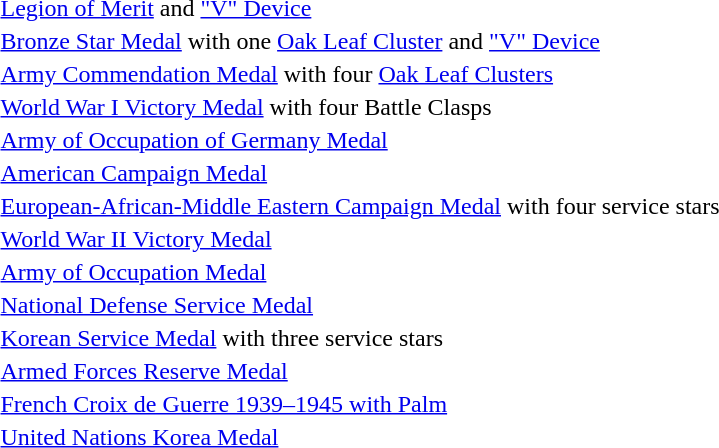<table>
<tr>
<td></td>
<td><a href='#'>Legion of Merit</a> and <a href='#'>"V" Device</a></td>
</tr>
<tr>
<td></td>
<td><a href='#'>Bronze Star Medal</a> with one <a href='#'>Oak Leaf Cluster</a> and <a href='#'>"V" Device</a></td>
</tr>
<tr>
<td></td>
<td><a href='#'>Army Commendation Medal</a> with four <a href='#'>Oak Leaf Clusters</a></td>
</tr>
<tr>
<td></td>
<td><a href='#'>World War I Victory Medal</a> with four Battle Clasps</td>
</tr>
<tr>
<td></td>
<td><a href='#'>Army of Occupation of Germany Medal</a></td>
</tr>
<tr>
<td></td>
<td><a href='#'>American Campaign Medal</a></td>
</tr>
<tr>
<td></td>
<td><a href='#'>European-African-Middle Eastern Campaign Medal</a> with four service stars</td>
</tr>
<tr>
<td></td>
<td><a href='#'>World War II Victory Medal</a></td>
</tr>
<tr>
<td></td>
<td><a href='#'>Army of Occupation Medal</a></td>
</tr>
<tr>
<td></td>
<td><a href='#'>National Defense Service Medal</a></td>
</tr>
<tr>
<td></td>
<td><a href='#'>Korean Service Medal</a> with three service stars</td>
</tr>
<tr>
<td></td>
<td><a href='#'>Armed Forces Reserve Medal</a></td>
</tr>
<tr>
<td></td>
<td><a href='#'>French Croix de Guerre 1939–1945 with Palm</a></td>
</tr>
<tr>
<td></td>
<td><a href='#'>United Nations Korea Medal</a></td>
</tr>
</table>
